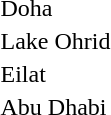<table>
<tr>
<td>Doha</td>
<td width=225></td>
<td width=225></td>
<td width=225></td>
</tr>
<tr>
<td>Lake Ohrid</td>
<td width=225></td>
<td width=225></td>
<td width=225></td>
</tr>
<tr>
<td>Eilat</td>
<td width=225></td>
<td width=225></td>
<td width=225></td>
</tr>
<tr>
<td>Abu Dhabi</td>
<td width=225></td>
<td width=225></td>
<td width=225></td>
</tr>
</table>
